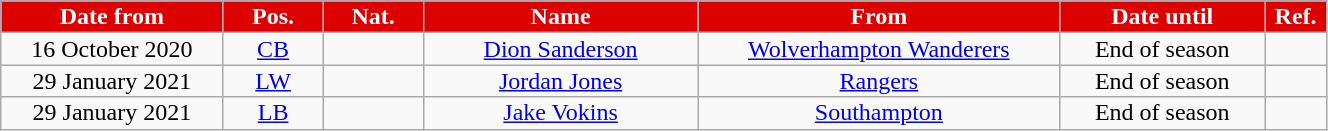<table class="wikitable sortable alternance" style="font-size:100%; text-align:center; line-height:14px; width:70%;">
<tr>
<th style="background:#DD0000;color:#FFFFFF; width:120px;">Date from</th>
<th style="background:#DD0000;color:#FFFFFF; width:50px;">Pos.</th>
<th style="background:#DD0000;color:#FFFFFF; width:50px;">Nat.</th>
<th style="background:#DD0000;color:#FFFFFF; width:150px;">Name</th>
<th style="background:#DD0000;color:#FFFFFF; width:200px;">From</th>
<th style="background:#DD0000;color:#FFFFFF; width:110px;">Date until</th>
<th style="background:#DD0000;color:#FFFFFF; width:25px;">Ref.</th>
</tr>
<tr>
<td>16 October 2020</td>
<td><a href='#'>CB</a></td>
<td></td>
<td><a href='#'>Dion Sanderson</a></td>
<td> <a href='#'>Wolverhampton Wanderers</a></td>
<td>End of season</td>
<td></td>
</tr>
<tr>
<td>29 January 2021</td>
<td><a href='#'>LW</a></td>
<td></td>
<td><a href='#'>Jordan Jones</a></td>
<td> <a href='#'>Rangers</a></td>
<td>End of season</td>
<td></td>
</tr>
<tr>
<td>29 January 2021</td>
<td><a href='#'>LB</a></td>
<td></td>
<td><a href='#'>Jake Vokins</a></td>
<td> <a href='#'>Southampton</a></td>
<td>End of season</td>
<td></td>
</tr>
</table>
